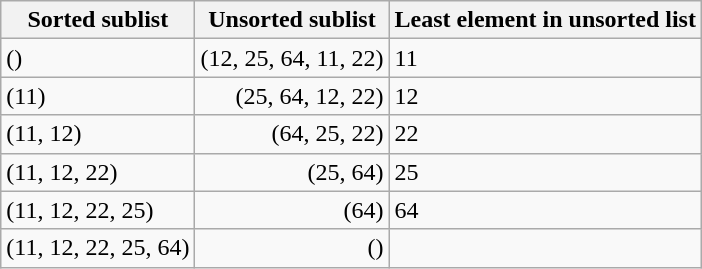<table class="wikitable">
<tr>
<th>Sorted sublist</th>
<th>Unsorted sublist</th>
<th>Least element in unsorted list</th>
</tr>
<tr>
<td>()</td>
<td style="text-align:right;">(12, 25, 64, 11, 22)</td>
<td>11</td>
</tr>
<tr>
<td>(11)</td>
<td style="text-align:right;">(25, 64, 12, 22)</td>
<td>12</td>
</tr>
<tr>
<td>(11, 12)</td>
<td style="text-align:right;">(64, 25, 22)</td>
<td>22</td>
</tr>
<tr>
<td>(11, 12, 22)</td>
<td style="text-align:right;">(25, 64)</td>
<td>25</td>
</tr>
<tr>
<td>(11, 12, 22, 25)</td>
<td style="text-align:right;">(64)</td>
<td>64</td>
</tr>
<tr>
<td>(11, 12, 22, 25, 64)</td>
<td style="text-align:right;">()</td>
<td></td>
</tr>
</table>
